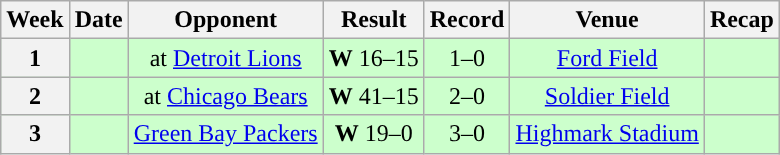<table class="wikitable" style="text-align:center">
<tr>
<th>Week</th>
<th>Date</th>
<th>Opponent</th>
<th>Result</th>
<th>Record</th>
<th>Venue</th>
<th>Recap</th>
</tr>
<tr style="background:#cfc">
<th>1</th>
<td></td>
<td>at <a href='#'>Detroit Lions</a></td>
<td><strong>W</strong> 16–15</td>
<td>1–0</td>
<td><a href='#'>Ford Field</a></td>
<td></td>
</tr>
<tr style="background:#cfc">
<th>2</th>
<td></td>
<td>at <a href='#'>Chicago Bears</a></td>
<td><strong>W</strong> 41–15</td>
<td>2–0</td>
<td><a href='#'>Soldier Field</a></td>
<td></td>
</tr>
<tr style="background:#cfc">
<th>3</th>
<td></td>
<td><a href='#'>Green Bay Packers</a></td>
<td><strong>W</strong> 19–0</td>
<td>3–0</td>
<td><a href='#'>Highmark Stadium</a></td>
<td></td>
</tr>
</table>
